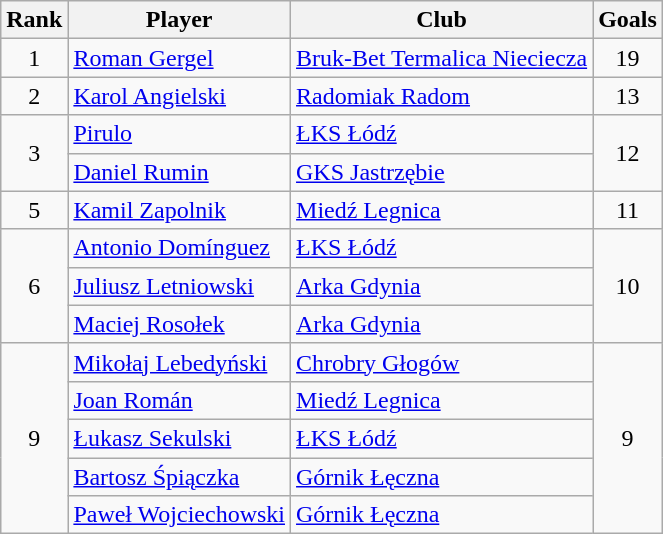<table class="wikitable" style="text-align:center">
<tr>
<th>Rank</th>
<th>Player</th>
<th>Club</th>
<th>Goals</th>
</tr>
<tr>
<td rowspan="1">1</td>
<td align="left"> <a href='#'>Roman Gergel</a></td>
<td align="left"><a href='#'>Bruk-Bet Termalica Nieciecza</a></td>
<td rowspan="1">19</td>
</tr>
<tr>
<td rowspan="1">2</td>
<td align="left"> <a href='#'>Karol Angielski</a></td>
<td align="left"><a href='#'>Radomiak Radom</a></td>
<td rowspan="1">13</td>
</tr>
<tr>
<td rowspan="2">3</td>
<td align="left"> <a href='#'>Pirulo</a></td>
<td align="left"><a href='#'>ŁKS Łódź</a></td>
<td rowspan="2">12</td>
</tr>
<tr>
<td align="left"> <a href='#'>Daniel Rumin</a></td>
<td align="left"><a href='#'>GKS Jastrzębie</a></td>
</tr>
<tr>
<td rowspan="1">5</td>
<td align="left"> <a href='#'>Kamil Zapolnik</a></td>
<td align="left"><a href='#'>Miedź Legnica</a></td>
<td rowspan="1">11</td>
</tr>
<tr>
<td rowspan="3">6</td>
<td align="left"> <a href='#'>Antonio Domínguez</a></td>
<td align="left"><a href='#'>ŁKS Łódź</a></td>
<td rowspan="3">10</td>
</tr>
<tr>
<td align="left"> <a href='#'>Juliusz Letniowski</a></td>
<td align="left"><a href='#'>Arka Gdynia</a></td>
</tr>
<tr>
<td align="left"> <a href='#'>Maciej Rosołek</a></td>
<td align="left"><a href='#'>Arka Gdynia</a></td>
</tr>
<tr>
<td rowspan="5">9</td>
<td align="left"> <a href='#'>Mikołaj Lebedyński</a></td>
<td align="left"><a href='#'>Chrobry Głogów</a></td>
<td rowspan="5">9</td>
</tr>
<tr>
<td align="left"> <a href='#'>Joan Román</a></td>
<td align="left"><a href='#'>Miedź Legnica</a></td>
</tr>
<tr>
<td align="left"> <a href='#'>Łukasz Sekulski</a></td>
<td align="left"><a href='#'>ŁKS Łódź</a></td>
</tr>
<tr>
<td align="left"> <a href='#'>Bartosz Śpiączka</a></td>
<td align="left"><a href='#'>Górnik Łęczna</a></td>
</tr>
<tr>
<td align="left"> <a href='#'>Paweł Wojciechowski</a></td>
<td align="left"><a href='#'>Górnik Łęczna</a></td>
</tr>
</table>
